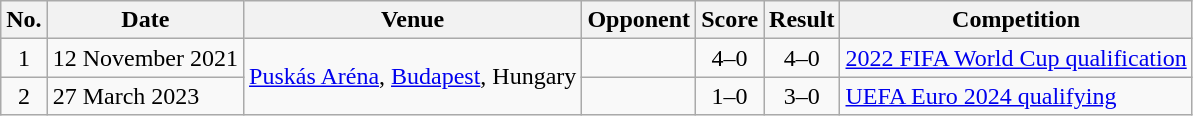<table class="wikitable sortable">
<tr>
<th scope="col">No.</th>
<th scope="col">Date</th>
<th scope="col">Venue</th>
<th scope="col">Opponent</th>
<th scope="col">Score</th>
<th scope="col">Result</th>
<th scope="col">Competition</th>
</tr>
<tr>
<td align="center">1</td>
<td>12 November 2021</td>
<td rowspan=2><a href='#'>Puskás Aréna</a>, <a href='#'>Budapest</a>, Hungary</td>
<td></td>
<td align="center">4–0</td>
<td align="center">4–0</td>
<td><a href='#'>2022 FIFA World Cup qualification</a></td>
</tr>
<tr>
<td align="center">2</td>
<td>27 March 2023</td>
<td></td>
<td align="center">1–0</td>
<td align="center">3–0</td>
<td><a href='#'>UEFA Euro 2024 qualifying</a></td>
</tr>
</table>
